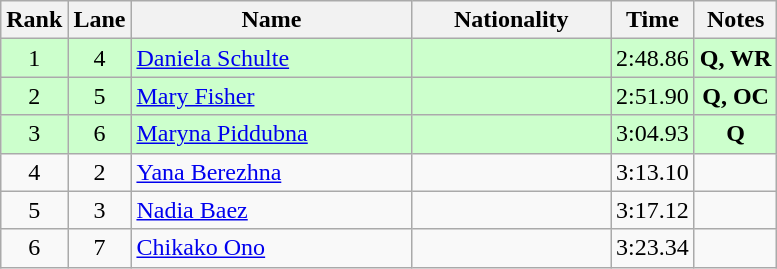<table class="wikitable sortable" style="text-align:center">
<tr>
<th>Rank</th>
<th>Lane</th>
<th style="width:180px">Name</th>
<th style="width:125px">Nationality</th>
<th>Time</th>
<th>Notes</th>
</tr>
<tr style="background:#cfc;">
<td>1</td>
<td>4</td>
<td style="text-align:left;"><a href='#'>Daniela Schulte</a></td>
<td style="text-align:left;"></td>
<td>2:48.86</td>
<td><strong>Q, WR</strong></td>
</tr>
<tr style="background:#cfc;">
<td>2</td>
<td>5</td>
<td style="text-align:left;"><a href='#'>Mary Fisher</a></td>
<td style="text-align:left;"></td>
<td>2:51.90</td>
<td><strong>Q, OC</strong></td>
</tr>
<tr style="background:#cfc;">
<td>3</td>
<td>6</td>
<td style="text-align:left;"><a href='#'>Maryna Piddubna</a></td>
<td style="text-align:left;"></td>
<td>3:04.93</td>
<td><strong>Q</strong></td>
</tr>
<tr>
<td>4</td>
<td>2</td>
<td style="text-align:left;"><a href='#'>Yana Berezhna</a></td>
<td style="text-align:left;"></td>
<td>3:13.10</td>
<td></td>
</tr>
<tr>
<td>5</td>
<td>3</td>
<td style="text-align:left;"><a href='#'>Nadia Baez</a></td>
<td style="text-align:left;"></td>
<td>3:17.12</td>
<td></td>
</tr>
<tr>
<td>6</td>
<td>7</td>
<td style="text-align:left;"><a href='#'>Chikako Ono</a></td>
<td style="text-align:left;"></td>
<td>3:23.34</td>
<td></td>
</tr>
</table>
